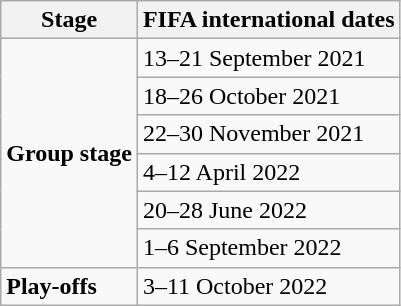<table class="wikitable">
<tr>
<th>Stage</th>
<th>FIFA international dates</th>
</tr>
<tr>
<td rowspan=6><strong>Group stage</strong></td>
<td>13–21 September 2021</td>
</tr>
<tr>
<td>18–26 October 2021</td>
</tr>
<tr>
<td>22–30 November 2021</td>
</tr>
<tr>
<td>4–12 April 2022</td>
</tr>
<tr>
<td>20–28 June 2022</td>
</tr>
<tr>
<td>1–6 September 2022</td>
</tr>
<tr>
<td><strong>Play-offs</strong></td>
<td>3–11 October 2022</td>
</tr>
</table>
